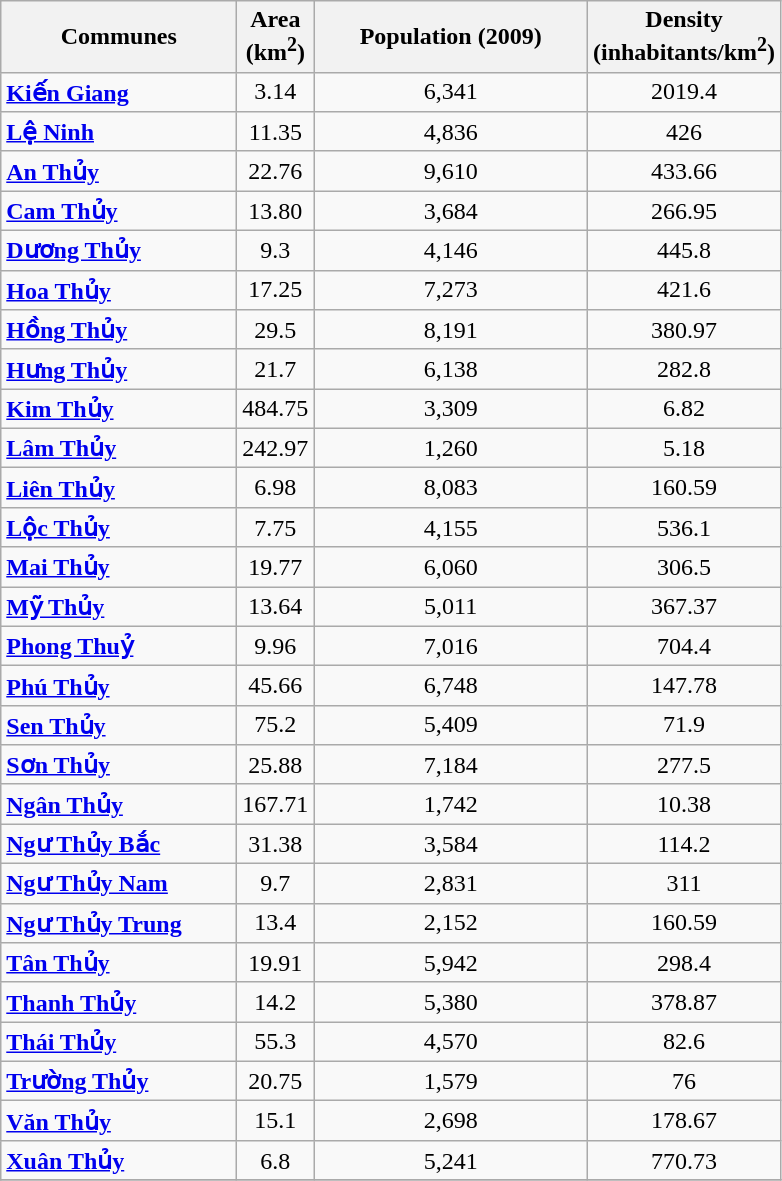<table class="wikitable sortable">
<tr>
<th width=150>Communes</th>
<th width=35>Area (km<sup>2</sup>)</th>
<th width=175>Population (2009)</th>
<th width=35>Density (inhabitants/km<sup>2</sup>)</th>
</tr>
<tr>
<td><strong><a href='#'>Kiến Giang</a></strong></td>
<td align=center>3.14</td>
<td align=center>6,341</td>
<td align=center>2019.4</td>
</tr>
<tr>
<td><strong><a href='#'>Lệ Ninh</a></strong></td>
<td align=center>11.35</td>
<td align=center>4,836</td>
<td align=center>426</td>
</tr>
<tr>
<td><strong><a href='#'>An Thủy</a></strong></td>
<td align=center>22.76</td>
<td align=center>9,610</td>
<td align=center>433.66</td>
</tr>
<tr>
<td><strong><a href='#'>Cam Thủy</a></strong></td>
<td align=center>13.80</td>
<td align=center>3,684</td>
<td align=center>266.95</td>
</tr>
<tr>
<td><strong><a href='#'>Dương Thủy</a></strong></td>
<td align=center>9.3</td>
<td align=center>4,146</td>
<td align=center>445.8</td>
</tr>
<tr>
<td><strong><a href='#'>Hoa Thủy</a></strong></td>
<td align=center>17.25</td>
<td align=center>7,273</td>
<td align=center>421.6</td>
</tr>
<tr>
<td><strong><a href='#'>Hồng Thủy</a></strong></td>
<td align=center>29.5</td>
<td align=center>8,191</td>
<td align=center>380.97</td>
</tr>
<tr>
<td><strong><a href='#'>Hưng Thủy</a></strong></td>
<td align=center>21.7</td>
<td align=center>6,138</td>
<td align=center>282.8</td>
</tr>
<tr>
<td><strong><a href='#'>Kim Thủy</a></strong></td>
<td align=center>484.75</td>
<td align=center>3,309</td>
<td align=center>6.82</td>
</tr>
<tr>
<td><strong><a href='#'>Lâm Thủy</a></strong></td>
<td align=center>242.97</td>
<td align=center>1,260</td>
<td align=center>5.18</td>
</tr>
<tr>
<td><strong><a href='#'>Liên Thủy</a></strong></td>
<td align=center>6.98</td>
<td align=center>8,083</td>
<td align=center>160.59</td>
</tr>
<tr>
<td><strong><a href='#'>Lộc Thủy</a></strong></td>
<td align=center>7.75</td>
<td align=center>4,155</td>
<td align=center>536.1</td>
</tr>
<tr>
<td><strong><a href='#'>Mai Thủy</a></strong></td>
<td align=center>19.77</td>
<td align=center>6,060</td>
<td align=center>306.5</td>
</tr>
<tr>
<td><strong><a href='#'>Mỹ Thủy</a></strong></td>
<td align=center>13.64</td>
<td align=center>5,011</td>
<td align=center>367.37</td>
</tr>
<tr>
<td><strong><a href='#'>Phong Thuỷ</a></strong></td>
<td align=center>9.96</td>
<td align=center>7,016</td>
<td align=center>704.4</td>
</tr>
<tr>
<td><strong><a href='#'>Phú Thủy</a></strong></td>
<td align=center>45.66</td>
<td align=center>6,748</td>
<td align=center>147.78</td>
</tr>
<tr>
<td><strong><a href='#'>Sen Thủy</a></strong></td>
<td align=center>75.2</td>
<td align=center>5,409</td>
<td align=center>71.9</td>
</tr>
<tr>
<td><strong><a href='#'>Sơn Thủy</a></strong></td>
<td align=center>25.88</td>
<td align=center>7,184</td>
<td align=center>277.5</td>
</tr>
<tr>
<td><strong><a href='#'>Ngân Thủy</a></strong></td>
<td align=center>167.71</td>
<td align=center>1,742</td>
<td align=center>10.38</td>
</tr>
<tr>
<td><strong><a href='#'>Ngư Thủy Bắc</a></strong></td>
<td align=center>31.38</td>
<td align=center>3,584</td>
<td align=center>114.2</td>
</tr>
<tr>
<td><strong><a href='#'>Ngư Thủy Nam</a></strong></td>
<td align=center>9.7</td>
<td align=center>2,831</td>
<td align=center>311</td>
</tr>
<tr>
<td><strong><a href='#'>Ngư Thủy Trung</a></strong></td>
<td align=center>13.4</td>
<td align=center>2,152</td>
<td align=center>160.59</td>
</tr>
<tr>
<td><strong><a href='#'>Tân Thủy</a></strong></td>
<td align=center>19.91</td>
<td align=center>5,942</td>
<td align=center>298.4</td>
</tr>
<tr>
<td><strong><a href='#'>Thanh Thủy</a></strong></td>
<td align=center>14.2</td>
<td align=center>5,380</td>
<td align=center>378.87</td>
</tr>
<tr>
<td><strong><a href='#'>Thái Thủy</a></strong></td>
<td align=center>55.3</td>
<td align=center>4,570</td>
<td align=center>82.6</td>
</tr>
<tr>
<td><strong><a href='#'>Trường Thủy</a></strong></td>
<td align=center>20.75</td>
<td align=center>1,579</td>
<td align=center>76</td>
</tr>
<tr>
<td><strong><a href='#'>Văn Thủy</a></strong></td>
<td align=center>15.1</td>
<td align=center>2,698</td>
<td align=center>178.67</td>
</tr>
<tr>
<td><strong><a href='#'>Xuân Thủy</a></strong></td>
<td align=center>6.8</td>
<td align=center>5,241</td>
<td align=center>770.73</td>
</tr>
<tr>
</tr>
</table>
